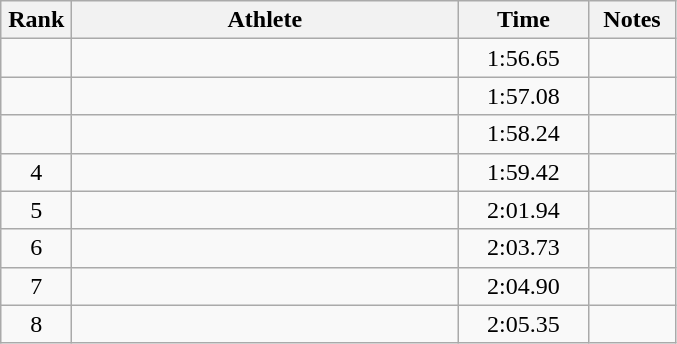<table class="wikitable" style="text-align:center">
<tr>
<th width=40>Rank</th>
<th width=250>Athlete</th>
<th width=80>Time</th>
<th width=50>Notes</th>
</tr>
<tr>
<td></td>
<td align=left></td>
<td>1:56.65</td>
<td></td>
</tr>
<tr>
<td></td>
<td align=left></td>
<td>1:57.08</td>
<td></td>
</tr>
<tr>
<td></td>
<td align=left></td>
<td>1:58.24</td>
<td></td>
</tr>
<tr>
<td>4</td>
<td align=left></td>
<td>1:59.42</td>
<td></td>
</tr>
<tr>
<td>5</td>
<td align=left></td>
<td>2:01.94</td>
<td></td>
</tr>
<tr>
<td>6</td>
<td align=left></td>
<td>2:03.73</td>
<td></td>
</tr>
<tr>
<td>7</td>
<td align=left></td>
<td>2:04.90</td>
<td></td>
</tr>
<tr>
<td>8</td>
<td align=left></td>
<td>2:05.35</td>
<td></td>
</tr>
</table>
